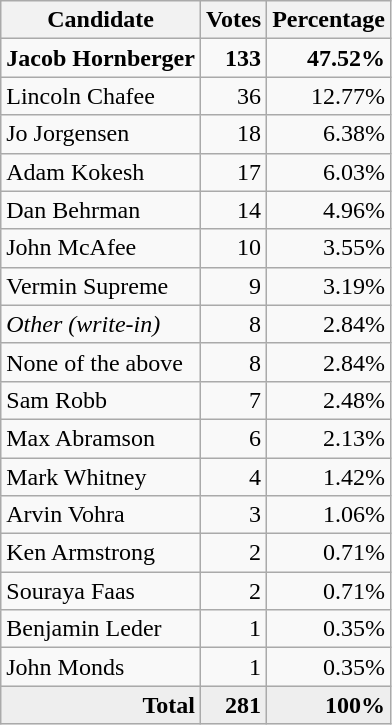<table class="wikitable" style="text-align:right;">
<tr>
<th>Candidate</th>
<th>Votes</th>
<th>Percentage</th>
</tr>
<tr>
<td style="text-align:left;" ><strong>Jacob Hornberger</strong></td>
<td><strong>133</strong></td>
<td><strong>47.52%</strong></td>
</tr>
<tr>
<td style="text-align:left;">Lincoln Chafee</td>
<td>36</td>
<td>12.77%</td>
</tr>
<tr>
<td style="text-align:left;">Jo Jorgensen</td>
<td>18</td>
<td>6.38%</td>
</tr>
<tr>
<td style="text-align:left;">Adam Kokesh</td>
<td>17</td>
<td>6.03%</td>
</tr>
<tr>
<td style="text-align:left;">Dan Behrman</td>
<td>14</td>
<td>4.96%</td>
</tr>
<tr>
<td style="text-align:left;">John McAfee</td>
<td>10</td>
<td>3.55%</td>
</tr>
<tr>
<td style="text-align:left;">Vermin Supreme</td>
<td>9</td>
<td>3.19%</td>
</tr>
<tr>
<td style="text-align:left;"><em>Other (write-in)</em></td>
<td>8</td>
<td>2.84%</td>
</tr>
<tr>
<td style="text-align:left;">None of the above</td>
<td>8</td>
<td>2.84%</td>
</tr>
<tr>
<td style="text-align:left;">Sam Robb</td>
<td>7</td>
<td>2.48%</td>
</tr>
<tr>
<td style="text-align:left;">Max Abramson</td>
<td>6</td>
<td>2.13%</td>
</tr>
<tr>
<td style="text-align:left;">Mark Whitney</td>
<td>4</td>
<td>1.42%</td>
</tr>
<tr>
<td style="text-align:left;">Arvin Vohra</td>
<td>3</td>
<td>1.06%</td>
</tr>
<tr>
<td style="text-align:left;">Ken Armstrong</td>
<td>2</td>
<td>0.71%</td>
</tr>
<tr>
<td style="text-align:left;">Souraya Faas</td>
<td>2</td>
<td>0.71%</td>
</tr>
<tr>
<td style="text-align:left;">Benjamin Leder</td>
<td>1</td>
<td>0.35%</td>
</tr>
<tr>
<td style="text-align:left;">John Monds</td>
<td>1</td>
<td>0.35%</td>
</tr>
<tr style="background:#eee;">
<td style="margin-right:0.50px"><strong>Total</strong></td>
<td style="margin-right:0.50px"><strong>281</strong></td>
<td style="margin-right:0.50px"><strong>100%</strong></td>
</tr>
</table>
